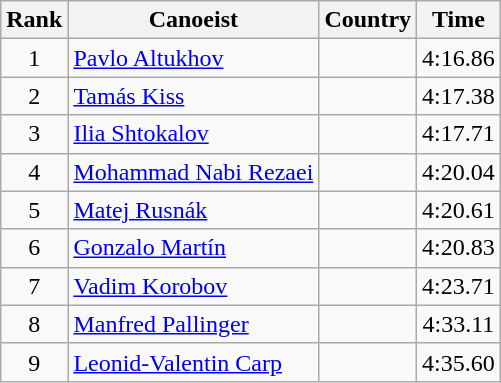<table class="wikitable" style="text-align:center">
<tr>
<th>Rank</th>
<th>Canoeist</th>
<th>Country</th>
<th>Time</th>
</tr>
<tr>
<td>1</td>
<td align="left"><a href='#'>Pavlo Altukhov</a></td>
<td align="left"></td>
<td>4:16.86</td>
</tr>
<tr>
<td>2</td>
<td align="left"><a href='#'>Tamás Kiss</a></td>
<td align="left"></td>
<td>4:17.38</td>
</tr>
<tr>
<td>3</td>
<td align="left"><a href='#'>Ilia Shtokalov</a></td>
<td align="left"></td>
<td>4:17.71</td>
</tr>
<tr>
<td>4</td>
<td align="left"><a href='#'>Mohammad Nabi Rezaei</a></td>
<td align="left"></td>
<td>4:20.04</td>
</tr>
<tr>
<td>5</td>
<td align="left"><a href='#'>Matej Rusnák</a></td>
<td align="left"></td>
<td>4:20.61</td>
</tr>
<tr>
<td>6</td>
<td align="left"><a href='#'>Gonzalo Martín</a></td>
<td align="left"></td>
<td>4:20.83</td>
</tr>
<tr>
<td>7</td>
<td align="left"><a href='#'>Vadim Korobov</a></td>
<td align="left"></td>
<td>4:23.71</td>
</tr>
<tr>
<td>8</td>
<td align="left"><a href='#'>Manfred Pallinger</a></td>
<td align="left"></td>
<td>4:33.11</td>
</tr>
<tr>
<td>9</td>
<td align="left"><a href='#'>Leonid-Valentin Carp</a></td>
<td align="left"></td>
<td>4:35.60</td>
</tr>
</table>
